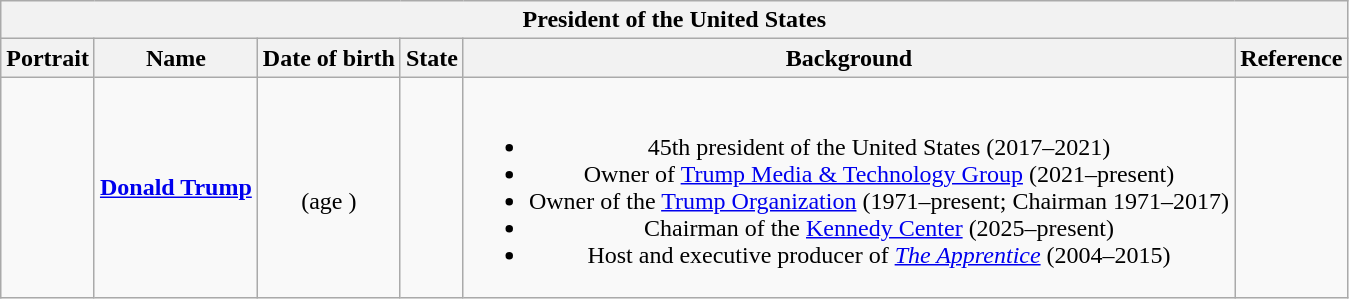<table class="wikitable collapsible" style="text-align:center;">
<tr>
<th colspan="6">President of the United States</th>
</tr>
<tr>
<th>Portrait</th>
<th>Name</th>
<th>Date of birth</th>
<th>State</th>
<th>Background</th>
<th>Reference</th>
</tr>
<tr>
<td></td>
<td><strong><a href='#'>Donald Trump</a></strong></td>
<td><br>(age )</td>
<td></td>
<td><br><ul><li>45th president of the United States (2017–2021)</li><li>Owner of <a href='#'>Trump Media & Technology Group</a> (2021–present)</li><li>Owner of the <a href='#'>Trump Organization</a> (1971–present; Chairman 1971–2017)</li><li>Chairman of the <a href='#'>Kennedy Center</a> (2025–present)</li><li>Host and executive producer of <em><a href='#'>The Apprentice</a></em> (2004–2015)</li></ul></td>
<td></td>
</tr>
</table>
